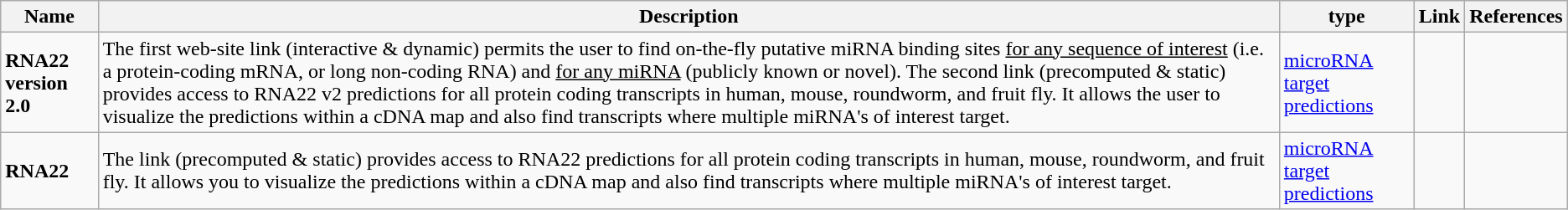<table class="wikitable">
<tr>
<th>Name</th>
<th>Description</th>
<th>type</th>
<th>Link</th>
<th>References</th>
</tr>
<tr>
<td><strong>RNA22 version 2.0</strong></td>
<td>The first web-site link (interactive & dynamic) permits the user to find on-the-fly putative miRNA binding sites <u>for any sequence of interest</u> (i.e. a protein-coding mRNA, or long non-coding RNA) and <u>for any miRNA</u> (publicly known or novel). The second link (precomputed & static) provides access to RNA22 v2 predictions for all protein coding transcripts in human, mouse, roundworm, and fruit fly.  It allows the user to visualize the predictions within a cDNA map and also find transcripts where multiple miRNA's of interest target.</td>
<td><a href='#'>microRNA target predictions</a></td>
<td><br><br></td>
<td></td>
</tr>
<tr>
<td><strong>RNA22</strong></td>
<td>The link (precomputed & static) provides access to RNA22 predictions for all protein coding transcripts in human, mouse, roundworm, and fruit fly.  It allows you to visualize the predictions within a cDNA map and also find transcripts where multiple miRNA's of interest target.</td>
<td><a href='#'>microRNA target predictions</a></td>
<td></td>
<td></td>
</tr>
</table>
